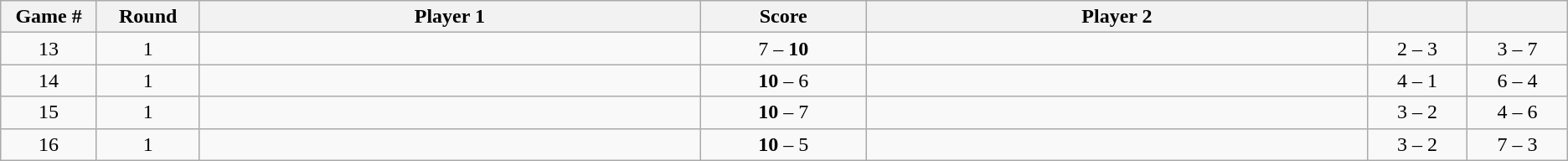<table class="wikitable">
<tr>
<th width="2%">Game #</th>
<th width="2%">Round</th>
<th width="15%">Player 1</th>
<th width="5%">Score</th>
<th width="15%">Player 2</th>
<th width="3%"></th>
<th width="3%"></th>
</tr>
<tr style=text-align:center;"background:#;">
<td>13</td>
<td>1</td>
<td></td>
<td>7 – <strong>10</strong></td>
<td><strong></strong></td>
<td>2 – 3</td>
<td>3 – 7</td>
</tr>
<tr style=text-align:center;"background:#;">
<td>14</td>
<td>1</td>
<td><strong></strong></td>
<td><strong>10</strong> – 6</td>
<td></td>
<td>4 – 1</td>
<td>6 – 4</td>
</tr>
<tr style=text-align:center;"background:#;">
<td>15</td>
<td>1</td>
<td><strong></strong></td>
<td><strong>10</strong> – 7</td>
<td></td>
<td>3 – 2</td>
<td>4 – 6</td>
</tr>
<tr style=text-align:center;"background:#;">
<td>16</td>
<td>1</td>
<td><strong></strong></td>
<td><strong>10</strong> – 5</td>
<td></td>
<td>3 – 2</td>
<td>7 – 3</td>
</tr>
</table>
